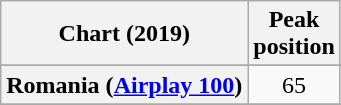<table class="wikitable sortable plainrowheaders" style="text-align:center">
<tr>
<th scope="col">Chart (2019)</th>
<th scope="col">Peak<br>position</th>
</tr>
<tr>
</tr>
<tr>
</tr>
<tr>
</tr>
<tr>
<th scope="row">Romania (<a href='#'>Airplay 100</a>)</th>
<td>65</td>
</tr>
<tr>
</tr>
</table>
